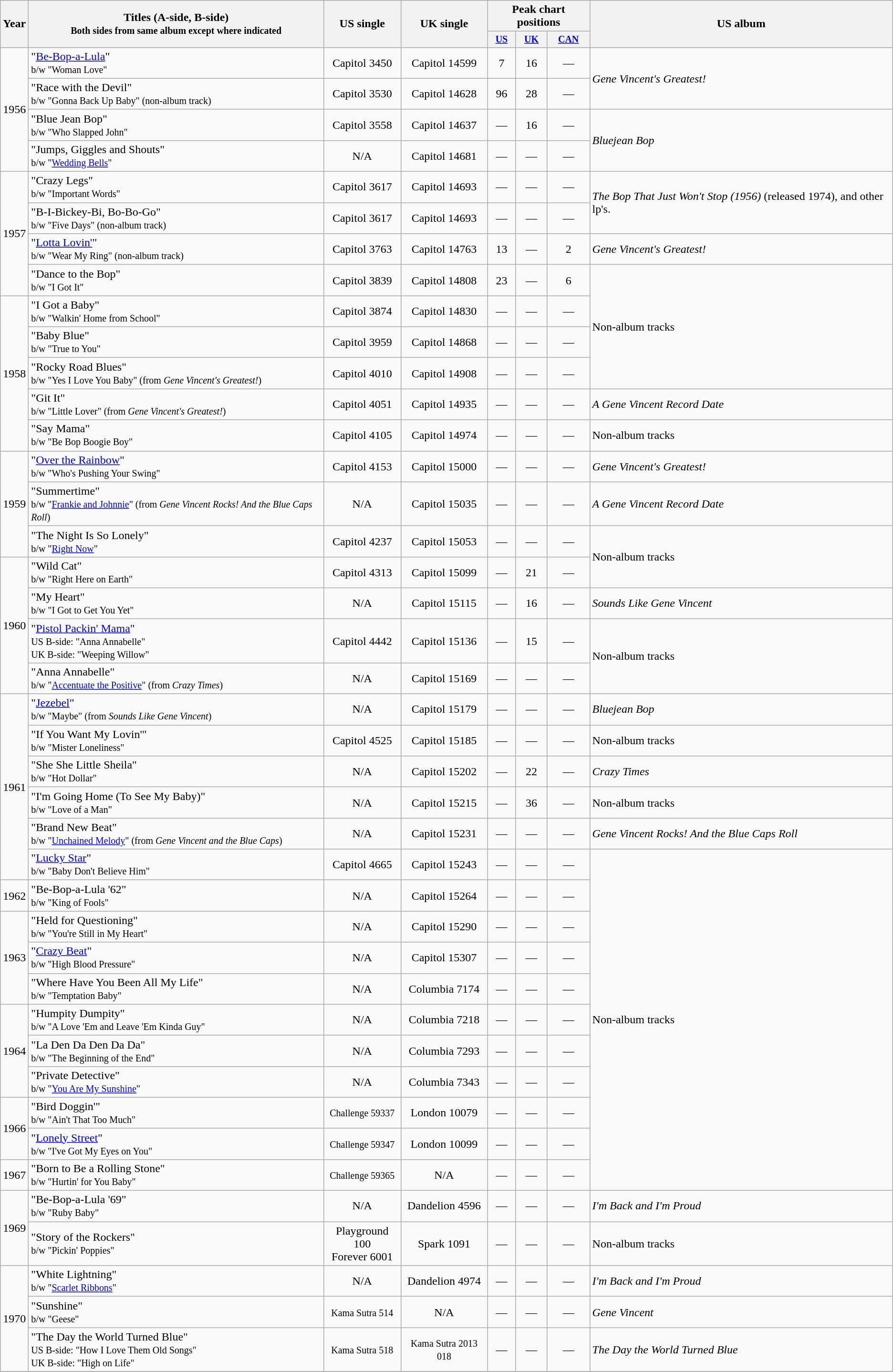<table class="wikitable" style=text-align:center;>
<tr>
<th rowspan="2">Year</th>
<th rowspan="2">Titles (A-side, B-side)<br><small>Both sides from same album except where indicated</small></th>
<th rowspan="2">US single</th>
<th rowspan="2">UK single</th>
<th colspan="3">Peak chart positions</th>
<th rowspan="2">US album</th>
</tr>
<tr style="font-size:smaller;">
<th align=centre><a href='#'>US</a></th>
<th align=centre><a href='#'>UK</a></th>
<th align=centre><a href='#'>CAN</a></th>
</tr>
<tr>
<td rowspan="4">1956</td>
<td align="left">"<a href='#'>Be-Bop-a-Lula</a>"<br><small>b/w "Woman Love" </small></td>
<td>Capitol 3450</td>
<td>Capitol 14599</td>
<td>7</td>
<td>16</td>
<td>—</td>
<td align="left" rowspan="2"><em>Gene Vincent's Greatest!</em></td>
</tr>
<tr>
<td align="left">"Race with the Devil"<br><small>b/w "Gonna Back Up Baby" (non-album track) </small></td>
<td>Capitol 3530</td>
<td>Capitol 14628</td>
<td>96</td>
<td>28</td>
<td>—</td>
</tr>
<tr>
<td align="left">"Blue Jean Bop"<br><small>b/w "Who Slapped John"</small></td>
<td>Capitol 3558</td>
<td>Capitol 14637</td>
<td>—</td>
<td>16</td>
<td>—</td>
<td align="left" rowspan="2"><em>Bluejean Bop</em></td>
</tr>
<tr>
<td align="left">"Jumps, Giggles and Shouts"<br><small>b/w "<a href='#'>Wedding Bells</a>"</small></td>
<td>N/A</td>
<td>Capitol 14681</td>
<td>—</td>
<td>—</td>
<td>—</td>
</tr>
<tr>
<td rowspan="4">1957</td>
<td align="left">"Crazy Legs"<br><small>b/w "Important Words"</small></td>
<td>Capitol 3617</td>
<td>Capitol 14693</td>
<td>—</td>
<td>—</td>
<td>—</td>
<td align="left" rowspan="2"><em>The Bop That Just Won't Stop (1956)</em> (released 1974), and other lp's.</td>
</tr>
<tr>
<td align="left">"B-I-Bickey-Bi, Bo-Bo-Go"<br><small>b/w "Five Days" (non-album track)</small></td>
<td>Capitol 3617</td>
<td>Capitol 14693</td>
<td>—</td>
<td>—</td>
<td>—</td>
</tr>
<tr>
<td align="left">"<a href='#'>Lotta Lovin'</a>"<br><small>b/w "Wear My Ring" (non-album track)</small></td>
<td>Capitol 3763</td>
<td>Capitol 14763</td>
<td>13</td>
<td>—</td>
<td>2</td>
<td align="left"><em>Gene Vincent's Greatest!</em></td>
</tr>
<tr>
<td align="left">"Dance to the Bop"<br><small>b/w "I Got It"</small></td>
<td>Capitol 3839</td>
<td>Capitol 14808</td>
<td>23</td>
<td>—</td>
<td>6 </td>
<td align="left" rowspan="4">Non-album tracks</td>
</tr>
<tr>
<td rowspan="5">1958</td>
<td align="left">"I Got a Baby"<br><small>b/w "Walkin' Home from School"</small></td>
<td>Capitol 3874</td>
<td>Capitol 14830</td>
<td>—</td>
<td>—</td>
<td>—</td>
</tr>
<tr>
<td align="left">"Baby Blue"<br><small>b/w "True to You" </small></td>
<td>Capitol 3959</td>
<td>Capitol 14868</td>
<td>—</td>
<td>—</td>
<td>—</td>
</tr>
<tr>
<td align="left">"Rocky Road Blues"<br><small>b/w "Yes I Love You Baby" (from <em>Gene Vincent's Greatest!</em>)</small></td>
<td>Capitol 4010</td>
<td>Capitol 14908</td>
<td>—</td>
<td>—</td>
<td>—</td>
</tr>
<tr>
<td align="left">"Git It"<br><small>b/w "Little Lover" (from <em>Gene Vincent's Greatest!</em>)</small></td>
<td>Capitol 4051</td>
<td>Capitol 14935</td>
<td>—</td>
<td>—</td>
<td>—</td>
<td align="left"><em>A Gene Vincent Record Date</em></td>
</tr>
<tr>
<td align="left">"Say Mama"<br><small>b/w "Be Bop Boogie Boy" </small></td>
<td>Capitol 4105</td>
<td>Capitol 14974</td>
<td>—</td>
<td>—</td>
<td>—</td>
<td align="left">Non-album tracks</td>
</tr>
<tr>
<td rowspan="3">1959</td>
<td align="left">"<a href='#'>Over the Rainbow</a>"<br><small>b/w "Who's Pushing Your Swing" </small></td>
<td>Capitol 4153</td>
<td>Capitol 15000</td>
<td>—</td>
<td>—</td>
<td>—</td>
<td align="left"><em>Gene Vincent's Greatest!</em></td>
</tr>
<tr>
<td align="left">"Summertime"<br><small>b/w "<a href='#'>Frankie and Johnnie</a>" (from <em>Gene Vincent Rocks! And the Blue Caps Roll</em>)</small></td>
<td>N/A</td>
<td>Capitol 15035</td>
<td>—</td>
<td>—</td>
<td>—</td>
<td align="left"><em>A Gene Vincent Record Date</em></td>
</tr>
<tr>
<td align="left">"The Night Is So Lonely"<br><small>b/w "<a href='#'>Right Now</a>" </small></td>
<td>Capitol 4237</td>
<td>Capitol 15053</td>
<td>—</td>
<td>—</td>
<td>—</td>
<td align="left" rowspan="2">Non-album tracks</td>
</tr>
<tr>
<td rowspan="4">1960</td>
<td align="left">"Wild Cat"<br><small>b/w "Right Here on Earth" </small></td>
<td>Capitol 4313</td>
<td>Capitol 15099</td>
<td>—</td>
<td>21</td>
<td>—</td>
</tr>
<tr>
<td align="left">"My Heart"<br><small>b/w "I Got to Get You Yet" </small></td>
<td>N/A</td>
<td>Capitol 15115</td>
<td>—</td>
<td>16</td>
<td>—</td>
<td align="left"><em>Sounds Like Gene Vincent</em></td>
</tr>
<tr>
<td align="left">"<a href='#'>Pistol Packin' Mama</a>"<br><small>US B-side: "Anna Annabelle"<br>UK B-side: "Weeping Willow" </small></td>
<td>Capitol 4442</td>
<td>Capitol 15136</td>
<td>—</td>
<td>15</td>
<td>—</td>
<td align="left" rowspan="2">Non-album tracks</td>
</tr>
<tr>
<td align="left">"Anna Annabelle"<br><small>b/w "<a href='#'>Accentuate the Positive</a>" (from <em>Crazy Times</em>)</small></td>
<td>N/A</td>
<td>Capitol 15169</td>
<td>—</td>
<td>—</td>
<td>—</td>
</tr>
<tr>
<td rowspan="6">1961</td>
<td align="left">"<a href='#'>Jezebel</a>"<br><small>b/w "Maybe" (from <em>Sounds Like Gene Vincent</em>) </small></td>
<td>N/A</td>
<td>Capitol 15179</td>
<td>—</td>
<td>—</td>
<td>—</td>
<td align="left"><em>Bluejean Bop</em></td>
</tr>
<tr>
<td align="left">"If You Want My Lovin'"<br><small>b/w "Mister Loneliness" </small></td>
<td>Capitol 4525</td>
<td>Capitol 15185</td>
<td>—</td>
<td>—</td>
<td>—</td>
<td align="left">Non-album tracks</td>
</tr>
<tr>
<td align="left">"She She Little Sheila"<br><small>b/w "Hot Dollar" </small></td>
<td>N/A</td>
<td>Capitol 15202</td>
<td>—</td>
<td>22</td>
<td>—</td>
<td align="left"><em>Crazy Times</em></td>
</tr>
<tr>
<td align="left">"I'm Going Home (To See My Baby)"<br><small>b/w "Love of a Man" </small></td>
<td>N/A</td>
<td>Capitol 15215</td>
<td>—</td>
<td>36</td>
<td>—</td>
<td align="left">Non-album tracks</td>
</tr>
<tr>
<td align="left">"Brand New Beat"<br><small>b/w "<a href='#'>Unchained Melody</a>" (from <em>Gene Vincent and the Blue Caps</em>) </small></td>
<td>N/A</td>
<td>Capitol 15231</td>
<td>—</td>
<td>—</td>
<td>—</td>
<td align="left"><em>Gene Vincent Rocks! And the Blue Caps Roll</em></td>
</tr>
<tr>
<td align="left">"<a href='#'>Lucky Star</a>"<br><small>b/w "Baby Don't Believe Him"</small></td>
<td>Capitol 4665</td>
<td>Capitol 15243</td>
<td>—</td>
<td>—</td>
<td>—</td>
<td align="left" rowspan="11">Non-album tracks</td>
</tr>
<tr>
<td>1962</td>
<td align="left">"Be-Bop-a-Lula '62"<br><small>b/w "King of Fools" </small></td>
<td>N/A</td>
<td>Capitol 15264</td>
<td>—</td>
<td>—</td>
<td>—</td>
</tr>
<tr>
<td rowspan="3">1963</td>
<td align="left">"Held for Questioning"<br><small>b/w "You're Still in My Heart" </small></td>
<td>N/A</td>
<td>Capitol 15290</td>
<td>—</td>
<td>—</td>
<td>—</td>
</tr>
<tr>
<td align="left">"<a href='#'>Crazy Beat</a>"<br><small>b/w "High Blood Pressure" </small></td>
<td>N/A</td>
<td>Capitol 15307</td>
<td>—</td>
<td>—</td>
<td>—</td>
</tr>
<tr>
<td align="left">"Where Have You Been All My Life"<br><small>b/w "Temptation Baby" </small></td>
<td>N/A</td>
<td>Columbia 7174</td>
<td>—</td>
<td>—</td>
<td>—</td>
</tr>
<tr>
<td rowspan="3">1964</td>
<td align="left">"Humpity Dumpity"<br><small>b/w "A Love 'Em and Leave 'Em Kinda Guy" </small></td>
<td>N/A</td>
<td>Columbia 7218</td>
<td>—</td>
<td>—</td>
<td>—</td>
</tr>
<tr>
<td align="left">"La Den Da Den Da Da"<br><small>b/w "The Beginning of the End" </small></td>
<td>N/A</td>
<td>Columbia 7293</td>
<td>—</td>
<td>—</td>
<td>—</td>
</tr>
<tr>
<td align="left">"Private Detective"<br><small>b/w "<a href='#'>You Are My Sunshine</a>" </small></td>
<td>N/A</td>
<td>Columbia 7343</td>
<td>—</td>
<td>—</td>
<td>—</td>
</tr>
<tr>
<td rowspan="2">1966</td>
<td align="left">"Bird Doggin'"<br><small>b/w "Ain't That Too Much" </small></td>
<td><small>Challenge 59337</small></td>
<td>London 10079</td>
<td>—</td>
<td>—</td>
<td>—</td>
</tr>
<tr>
<td align="left">"<a href='#'>Lonely Street</a>"<br><small>b/w "I've Got My Eyes on You"</small></td>
<td><small>Challenge 59347</small></td>
<td>London 10099</td>
<td>—</td>
<td>—</td>
<td>—</td>
</tr>
<tr>
<td>1967</td>
<td align="left">"Born to Be a Rolling Stone"<br><small>b/w "Hurtin' for You Baby" </small></td>
<td><small>Challenge 59365</small></td>
<td>N/A</td>
<td>—</td>
<td>—</td>
<td>—</td>
</tr>
<tr>
<td rowspan="2">1969</td>
<td align="left">"Be-Bop-a-Lula '69"<br><small>b/w "Ruby Baby" </small></td>
<td>N/A</td>
<td>Dandelion 4596</td>
<td>—</td>
<td>—</td>
<td>—</td>
<td align="left"><em>I'm Back and I'm Proud</em></td>
</tr>
<tr>
<td align="left">"Story of the Rockers"<br><small>b/w "Pickin' Poppies" </small></td>
<td>Playground 100<br>Forever 6001</td>
<td>Spark 1091</td>
<td>—</td>
<td>—</td>
<td>—</td>
<td align="left">Non-album tracks</td>
</tr>
<tr>
<td rowspan="3">1970</td>
<td align="left">"White Lightning"<br><small>b/w "<a href='#'>Scarlet Ribbons</a>" </small></td>
<td>N/A</td>
<td>Dandelion 4974</td>
<td>—</td>
<td>—</td>
<td>—</td>
<td align="left"><em>I'm Back and I'm Proud</em></td>
</tr>
<tr>
<td align="left">"Sunshine"<br><small>b/w "Geese" </small></td>
<td><small>Kama Sutra 514</small></td>
<td>N/A</td>
<td>—</td>
<td>—</td>
<td>—</td>
<td align="left"><em>Gene Vincent</em></td>
</tr>
<tr>
<td align="left">"The Day the World Turned Blue"<br><small>US B-side: "How I Love Them Old Songs"<br>UK B-side: "High on Life" </small></td>
<td><small>Kama Sutra 518</small></td>
<td><small>Kama Sutra 2013 018</small></td>
<td>—</td>
<td>—</td>
<td>—</td>
<td align="left"><em>The Day the World Turned Blue</em></td>
</tr>
<tr>
</tr>
</table>
